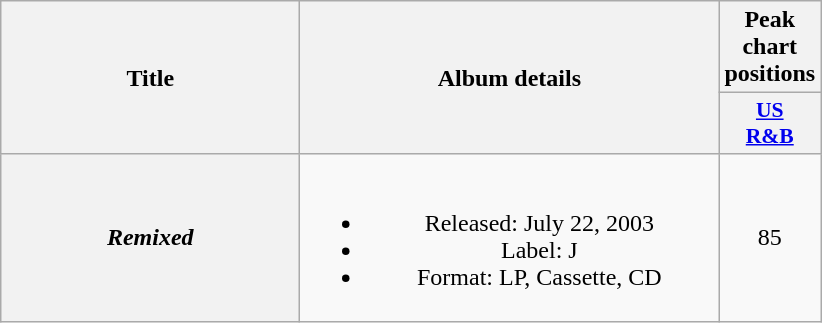<table class="wikitable plainrowheaders" style="text-align:center;" border="1">
<tr>
<th scope="col" rowspan="2" style="width:12em;">Title</th>
<th scope="col" rowspan="2" style="width:17em;">Album details</th>
<th scope="col" colspan="1">Peak chart positions</th>
</tr>
<tr>
<th scope="col" style="width:3em;font-size:90%;"><a href='#'>US<br>R&B</a><br></th>
</tr>
<tr>
<th scope="row"><em>Remixed</em></th>
<td><br><ul><li>Released: July 22, 2003</li><li>Label: J</li><li>Format: LP, Cassette, CD</li></ul></td>
<td>85</td>
</tr>
</table>
